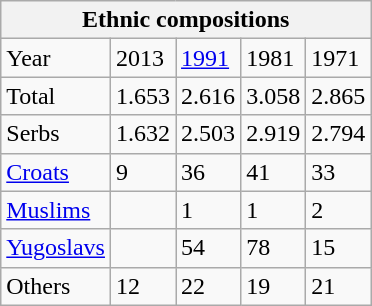<table class="wikitable">
<tr>
<th colspan="5">Ethnic compositions</th>
</tr>
<tr>
<td>Year</td>
<td>2013</td>
<td><a href='#'>1991</a></td>
<td>1981</td>
<td>1971</td>
</tr>
<tr>
<td>Total</td>
<td>1.653</td>
<td>2.616</td>
<td>3.058</td>
<td>2.865</td>
</tr>
<tr>
<td>Serbs</td>
<td>1.632</td>
<td>2.503</td>
<td>2.919</td>
<td>2.794</td>
</tr>
<tr>
<td><a href='#'>Croats</a></td>
<td>9</td>
<td>36</td>
<td>41</td>
<td>33</td>
</tr>
<tr>
<td><a href='#'>Muslims</a></td>
<td></td>
<td>1</td>
<td>1</td>
<td>2</td>
</tr>
<tr>
<td><a href='#'>Yugoslavs</a></td>
<td></td>
<td>54</td>
<td>78</td>
<td>15</td>
</tr>
<tr>
<td>Others</td>
<td>12</td>
<td>22</td>
<td>19</td>
<td>21</td>
</tr>
</table>
